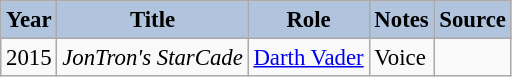<table class="wikitable sortable plainrowheaders" style="width=95%; font-size: 95%;">
<tr>
<th style="background:#b0c4de;">Year</th>
<th style="background:#b0c4de;">Title</th>
<th style="background:#b0c4de;">Role</th>
<th style="background:#b0c4de;" class="unsortable">Notes</th>
<th style="background:#b0c4de;" class="unsortable">Source</th>
</tr>
<tr>
<td>2015</td>
<td><em>JonTron's StarCade</em></td>
<td><a href='#'>Darth Vader</a></td>
<td>Voice</td>
<td></td>
</tr>
</table>
